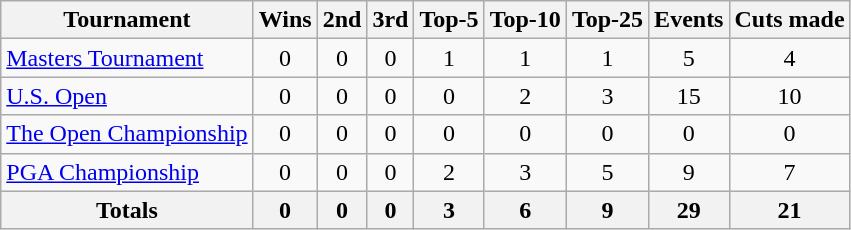<table class=wikitable style=text-align:center>
<tr>
<th>Tournament</th>
<th>Wins</th>
<th>2nd</th>
<th>3rd</th>
<th>Top-5</th>
<th>Top-10</th>
<th>Top-25</th>
<th>Events</th>
<th>Cuts made</th>
</tr>
<tr>
<td align=left><a href='#'>Masters Tournament</a></td>
<td>0</td>
<td>0</td>
<td>0</td>
<td>1</td>
<td>1</td>
<td>1</td>
<td>5</td>
<td>4</td>
</tr>
<tr>
<td align=left><a href='#'>U.S. Open</a></td>
<td>0</td>
<td>0</td>
<td>0</td>
<td>0</td>
<td>2</td>
<td>3</td>
<td>15</td>
<td>10</td>
</tr>
<tr>
<td align=left><a href='#'>The Open Championship</a></td>
<td>0</td>
<td>0</td>
<td>0</td>
<td>0</td>
<td>0</td>
<td>0</td>
<td>0</td>
<td>0</td>
</tr>
<tr>
<td align=left><a href='#'>PGA Championship</a></td>
<td>0</td>
<td>0</td>
<td>0</td>
<td>2</td>
<td>3</td>
<td>5</td>
<td>9</td>
<td>7</td>
</tr>
<tr>
<th>Totals</th>
<th>0</th>
<th>0</th>
<th>0</th>
<th>3</th>
<th>6</th>
<th>9</th>
<th>29</th>
<th>21</th>
</tr>
</table>
